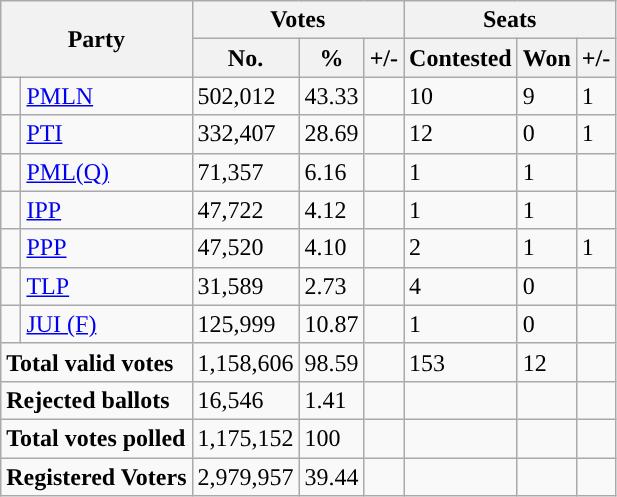<table class="wikitable sortable">
<tr>
<th colspan="2" rowspan="2">Party</th>
<th colspan="3">Votes</th>
<th colspan="3">Seats</th>
</tr>
<tr>
<th>No.</th>
<th>%</th>
<th>+/-</th>
<th>Contested</th>
<th>Won</th>
<th><strong>+/-</strong></th>
</tr>
<tr>
<td></td>
<td><a href='#'>PMLN</a></td>
<td>502,012</td>
<td>43.33</td>
<td></td>
<td>10</td>
<td>9</td>
<td>1</td>
</tr>
<tr>
<td></td>
<td><a href='#'>PTI</a></td>
<td>332,407</td>
<td>28.69</td>
<td></td>
<td>12</td>
<td>0</td>
<td>1</td>
</tr>
<tr>
<td></td>
<td><a href='#'>PML(Q)</a></td>
<td>71,357</td>
<td>6.16</td>
<td></td>
<td>1</td>
<td>1</td>
<td></td>
</tr>
<tr>
<td></td>
<td><a href='#'>IPP</a></td>
<td>47,722</td>
<td>4.12</td>
<td></td>
<td>1</td>
<td>1</td>
<td></td>
</tr>
<tr>
<td></td>
<td><a href='#'>PPP</a></td>
<td>47,520</td>
<td>4.10</td>
<td></td>
<td>2</td>
<td>1</td>
<td>1</td>
</tr>
<tr>
<td></td>
<td><a href='#'>TLP</a></td>
<td>31,589</td>
<td>2.73</td>
<td></td>
<td>4</td>
<td>0</td>
<td></td>
</tr>
<tr>
<td></td>
<td><a href='#'>JUI (F)</a></td>
<td>125,999</td>
<td>10.87</td>
<td></td>
<td>1</td>
<td>0</td>
<td></td>
</tr>
<tr>
<td colspan="2"><strong>Total valid votes</strong></td>
<td>1,158,606</td>
<td>98.59</td>
<td></td>
<td>153</td>
<td>12</td>
<td></td>
</tr>
<tr>
<td colspan="2"><strong>Rejected ballots</strong></td>
<td>16,546</td>
<td>1.41</td>
<td></td>
<td></td>
<td></td>
<td></td>
</tr>
<tr>
<td colspan="2"><strong>Total votes polled</strong></td>
<td>1,175,152</td>
<td>100</td>
<td></td>
<td></td>
<td></td>
<td></td>
</tr>
<tr>
<td colspan="2"><strong>Registered Voters</strong></td>
<td>2,979,957</td>
<td>39.44</td>
<td></td>
<td></td>
<td></td>
<td></td>
</tr>
</table>
